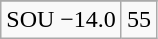<table class="wikitable">
<tr align="center">
</tr>
<tr align="center">
<td>SOU −14.0</td>
<td>55</td>
</tr>
</table>
